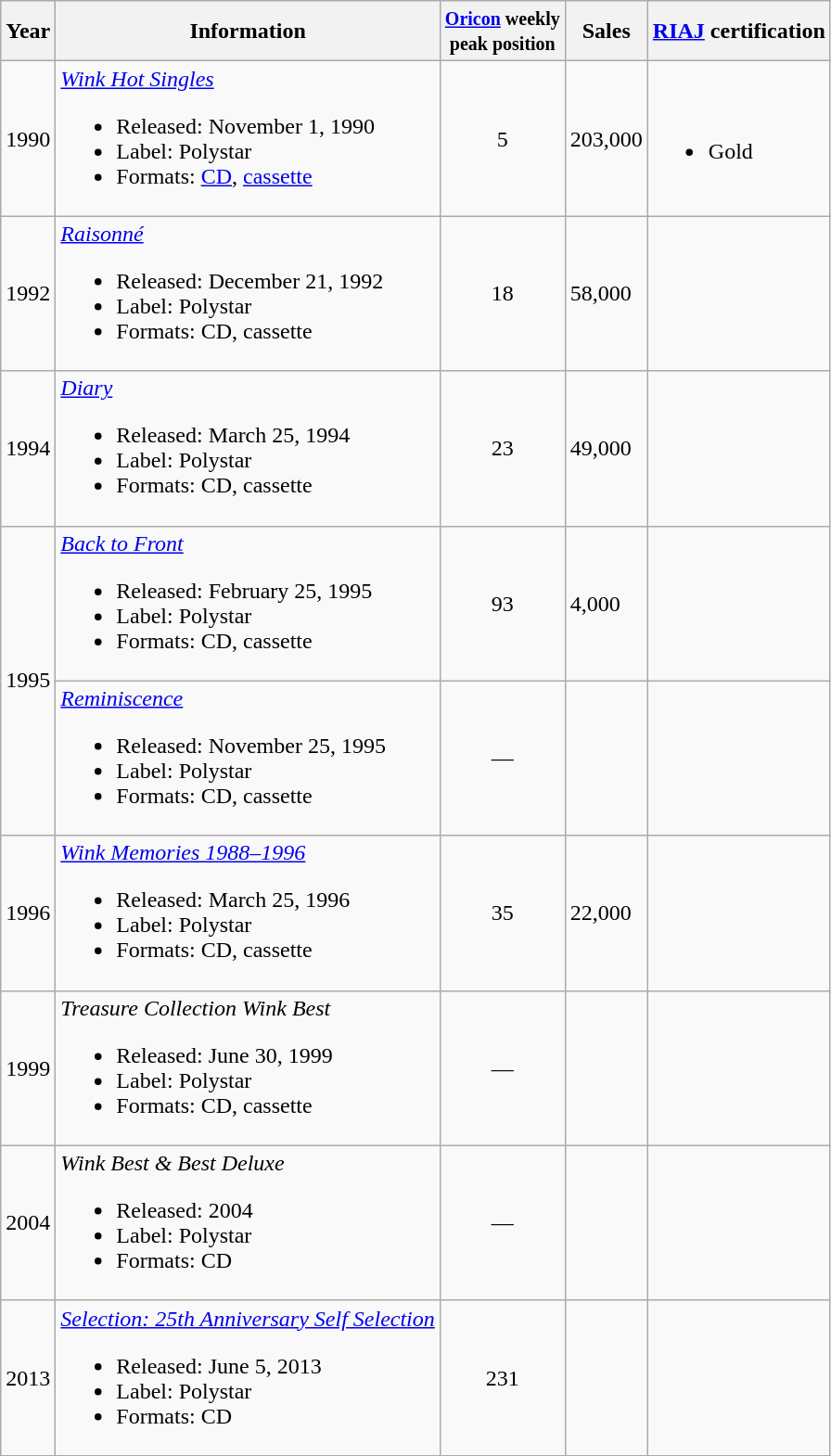<table class="wikitable">
<tr>
<th>Year</th>
<th>Information</th>
<th><small><a href='#'>Oricon</a> weekly<br>peak position</small></th>
<th>Sales<br></th>
<th><a href='#'>RIAJ</a> certification</th>
</tr>
<tr>
<td>1990</td>
<td><em><a href='#'>Wink Hot Singles</a></em><br><ul><li>Released: November 1, 1990</li><li>Label: Polystar</li><li>Formats: <a href='#'>CD</a>, <a href='#'>cassette</a></li></ul></td>
<td style="text-align:center;">5</td>
<td align="left">203,000</td>
<td align="left"><br><ul><li>Gold</li></ul></td>
</tr>
<tr>
<td>1992</td>
<td><em><a href='#'>Raisonné</a></em><br><ul><li>Released: December 21, 1992</li><li>Label: Polystar</li><li>Formats: CD, cassette</li></ul></td>
<td style="text-align:center;">18</td>
<td align="left">58,000</td>
<td align="left"></td>
</tr>
<tr>
<td>1994</td>
<td><em><a href='#'>Diary</a></em><br><ul><li>Released: March 25, 1994</li><li>Label: Polystar</li><li>Formats: CD, cassette</li></ul></td>
<td style="text-align:center;">23</td>
<td align="left">49,000</td>
<td align="left"></td>
</tr>
<tr>
<td rowspan="2">1995</td>
<td><em><a href='#'>Back to Front</a></em><br><ul><li>Released: February 25, 1995</li><li>Label: Polystar</li><li>Formats: CD, cassette</li></ul></td>
<td style="text-align:center;">93</td>
<td align="left">4,000</td>
<td align="left"></td>
</tr>
<tr>
<td><em><a href='#'>Reminiscence</a></em><br><ul><li>Released: November 25, 1995</li><li>Label: Polystar</li><li>Formats: CD, cassette</li></ul></td>
<td style="text-align:center;">—</td>
<td align="left"></td>
<td align="left"></td>
</tr>
<tr>
<td>1996</td>
<td><em><a href='#'>Wink Memories 1988–1996</a></em><br><ul><li>Released: March 25, 1996</li><li>Label: Polystar</li><li>Formats: CD, cassette</li></ul></td>
<td style="text-align:center;">35</td>
<td align="left">22,000</td>
<td align="left"></td>
</tr>
<tr>
<td>1999</td>
<td><em>Treasure Collection Wink Best</em><br><ul><li>Released: June 30, 1999</li><li>Label: Polystar</li><li>Formats: CD, cassette</li></ul></td>
<td style="text-align:center;">—</td>
<td align="left"></td>
<td align="left"></td>
</tr>
<tr>
<td>2004</td>
<td><em>Wink Best & Best Deluxe</em><br><ul><li>Released: 2004</li><li>Label: Polystar</li><li>Formats: CD</li></ul></td>
<td style="text-align:center;">—</td>
<td align="left"></td>
<td align="left"></td>
</tr>
<tr>
<td>2013</td>
<td><em><a href='#'>Selection: 25th Anniversary Self Selection</a></em><br><ul><li>Released: June 5, 2013</li><li>Label: Polystar</li><li>Formats: CD</li></ul></td>
<td style="text-align:center;">231</td>
<td align="left"></td>
<td align="left"></td>
</tr>
</table>
